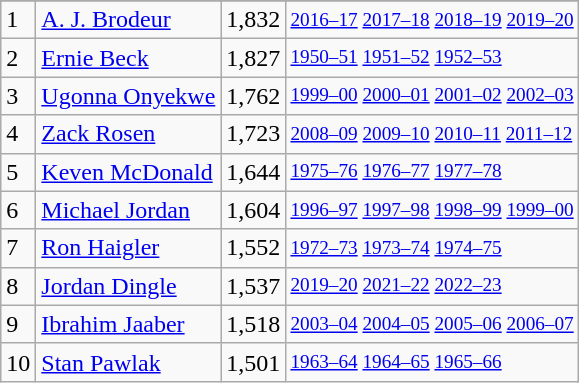<table class="wikitable">
<tr>
</tr>
<tr>
<td>1</td>
<td><a href='#'>A. J. Brodeur</a></td>
<td>1,832</td>
<td style="font-size:80%;"><a href='#'>2016–17</a> <a href='#'>2017–18</a> <a href='#'>2018–19</a> <a href='#'>2019–20</a></td>
</tr>
<tr>
<td>2</td>
<td><a href='#'>Ernie Beck</a></td>
<td>1,827</td>
<td style="font-size:80%;"><a href='#'>1950–51</a> <a href='#'>1951–52</a> <a href='#'>1952–53</a></td>
</tr>
<tr>
<td>3</td>
<td><a href='#'>Ugonna Onyekwe</a></td>
<td>1,762</td>
<td style="font-size:80%;"><a href='#'>1999–00</a> <a href='#'>2000–01</a> <a href='#'>2001–02</a> <a href='#'>2002–03</a></td>
</tr>
<tr>
<td>4</td>
<td><a href='#'>Zack Rosen</a></td>
<td>1,723</td>
<td style="font-size:80%;"><a href='#'>2008–09</a> <a href='#'>2009–10</a> <a href='#'>2010–11</a> <a href='#'>2011–12</a></td>
</tr>
<tr>
<td>5</td>
<td><a href='#'>Keven McDonald</a></td>
<td>1,644</td>
<td style="font-size:80%;"><a href='#'>1975–76</a> <a href='#'>1976–77</a> <a href='#'>1977–78</a></td>
</tr>
<tr>
<td>6</td>
<td><a href='#'>Michael Jordan</a></td>
<td>1,604</td>
<td style="font-size:80%;"><a href='#'>1996–97</a> <a href='#'>1997–98</a> <a href='#'>1998–99</a> <a href='#'>1999–00</a></td>
</tr>
<tr>
<td>7</td>
<td><a href='#'>Ron Haigler</a></td>
<td>1,552</td>
<td style="font-size:80%;"><a href='#'>1972–73</a> <a href='#'>1973–74</a> <a href='#'>1974–75</a></td>
</tr>
<tr>
<td>8</td>
<td><a href='#'>Jordan Dingle</a></td>
<td>1,537</td>
<td style="font-size:80%;"><a href='#'>2019–20</a> <a href='#'>2021–22</a> <a href='#'>2022–23</a></td>
</tr>
<tr>
<td>9</td>
<td><a href='#'>Ibrahim Jaaber</a></td>
<td>1,518</td>
<td style="font-size:80%;"><a href='#'>2003–04</a> <a href='#'>2004–05</a> <a href='#'>2005–06</a> <a href='#'>2006–07</a></td>
</tr>
<tr>
<td>10</td>
<td><a href='#'>Stan Pawlak</a></td>
<td>1,501</td>
<td style="font-size:80%;"><a href='#'>1963–64</a> <a href='#'>1964–65</a> <a href='#'>1965–66</a></td>
</tr>
</table>
